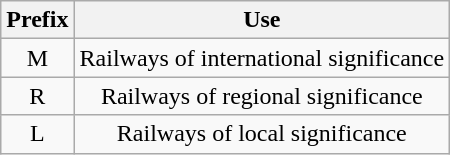<table class="wikitable" style="margin-top:7px; margin-right:0; text-align:center;">
<tr>
<th>Prefix</th>
<th>Use</th>
</tr>
<tr>
<td>M</td>
<td>Railways of international significance</td>
</tr>
<tr>
<td>R</td>
<td>Railways of regional significance</td>
</tr>
<tr>
<td>L</td>
<td>Railways of local significance</td>
</tr>
</table>
